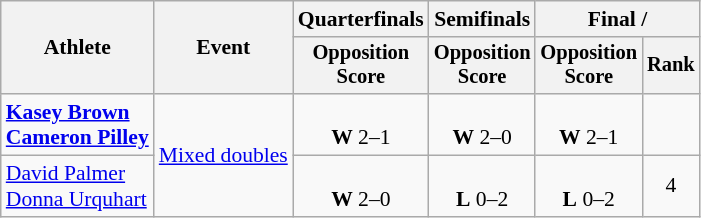<table class=wikitable style="font-size:90%">
<tr>
<th rowspan="2">Athlete</th>
<th rowspan="2">Event</th>
<th>Quarterfinals</th>
<th>Semifinals</th>
<th colspan=2>Final / </th>
</tr>
<tr style="font-size:95%">
<th>Opposition<br>Score</th>
<th>Opposition<br>Score</th>
<th>Opposition<br>Score</th>
<th>Rank</th>
</tr>
<tr align=center>
<td align=left><strong><a href='#'>Kasey Brown</a><br><a href='#'>Cameron Pilley</a></strong></td>
<td align=left rowspan=2><a href='#'>Mixed doubles</a></td>
<td><br><strong>W</strong> 2–1</td>
<td><br><strong>W</strong> 2–0</td>
<td><br><strong>W</strong> 2–1</td>
<td></td>
</tr>
<tr align=center>
<td align=left><a href='#'>David Palmer</a><br><a href='#'>Donna Urquhart</a></td>
<td><br><strong>W</strong> 2–0</td>
<td><br><strong>L</strong> 0–2</td>
<td><br><strong>L</strong> 0–2</td>
<td>4</td>
</tr>
</table>
